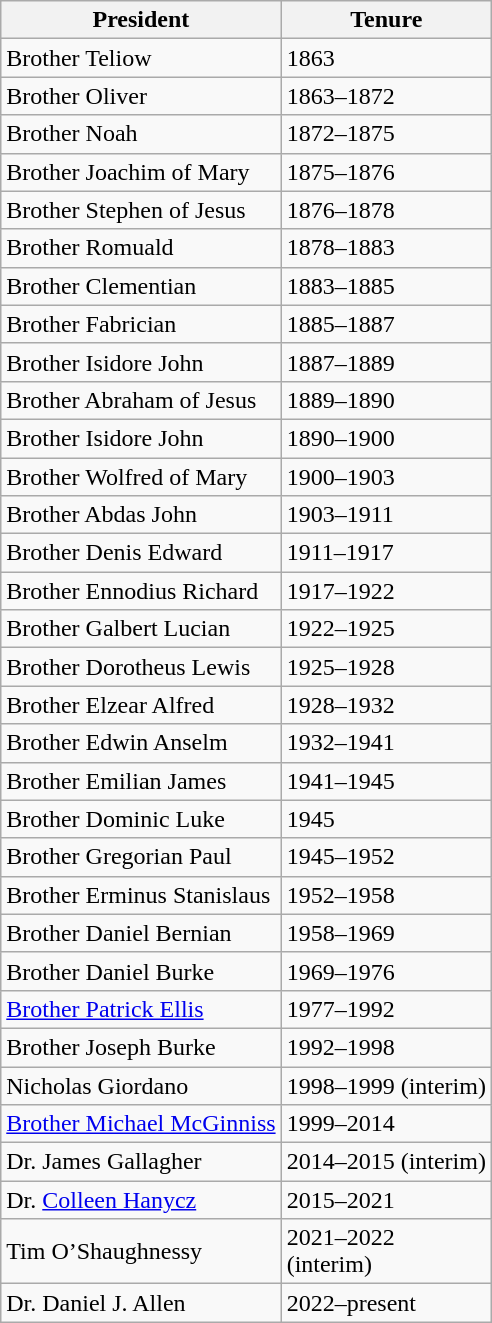<table class="wikitable">
<tr>
<th>President</th>
<th>Tenure</th>
</tr>
<tr>
<td>Brother Teliow</td>
<td>1863</td>
</tr>
<tr>
<td>Brother Oliver</td>
<td>1863–1872</td>
</tr>
<tr>
<td>Brother Noah</td>
<td>1872–1875</td>
</tr>
<tr>
<td>Brother Joachim of Mary</td>
<td>1875–1876</td>
</tr>
<tr>
<td>Brother Stephen of Jesus</td>
<td>1876–1878</td>
</tr>
<tr>
<td>Brother Romuald</td>
<td>1878–1883</td>
</tr>
<tr>
<td>Brother Clementian</td>
<td>1883–1885</td>
</tr>
<tr>
<td>Brother Fabrician</td>
<td>1885–1887</td>
</tr>
<tr>
<td>Brother Isidore John</td>
<td>1887–1889</td>
</tr>
<tr>
<td>Brother Abraham of Jesus</td>
<td>1889–1890</td>
</tr>
<tr>
<td>Brother Isidore John</td>
<td>1890–1900</td>
</tr>
<tr>
<td>Brother Wolfred of Mary</td>
<td>1900–1903</td>
</tr>
<tr>
<td>Brother Abdas John</td>
<td>1903–1911</td>
</tr>
<tr>
<td>Brother Denis Edward</td>
<td>1911–1917</td>
</tr>
<tr>
<td>Brother Ennodius Richard</td>
<td>1917–1922</td>
</tr>
<tr>
<td>Brother Galbert Lucian</td>
<td>1922–1925</td>
</tr>
<tr>
<td>Brother Dorotheus Lewis</td>
<td>1925–1928</td>
</tr>
<tr>
<td>Brother Elzear Alfred</td>
<td>1928–1932</td>
</tr>
<tr>
<td>Brother Edwin Anselm</td>
<td>1932–1941</td>
</tr>
<tr>
<td>Brother Emilian James</td>
<td>1941–1945</td>
</tr>
<tr>
<td>Brother Dominic Luke</td>
<td>1945</td>
</tr>
<tr>
<td>Brother Gregorian Paul</td>
<td>1945–1952</td>
</tr>
<tr>
<td>Brother Erminus Stanislaus</td>
<td>1952–1958</td>
</tr>
<tr>
<td>Brother Daniel Bernian</td>
<td>1958–1969</td>
</tr>
<tr>
<td>Brother Daniel Burke</td>
<td>1969–1976</td>
</tr>
<tr>
<td><a href='#'>Brother Patrick Ellis</a></td>
<td>1977–1992</td>
</tr>
<tr>
<td>Brother Joseph Burke</td>
<td>1992–1998</td>
</tr>
<tr>
<td>Nicholas Giordano</td>
<td>1998–1999 (interim)</td>
</tr>
<tr>
<td><a href='#'>Brother Michael McGinniss</a></td>
<td>1999–2014</td>
</tr>
<tr>
<td>Dr. James Gallagher</td>
<td>2014–2015 (interim)</td>
</tr>
<tr>
<td>Dr. <a href='#'>Colleen Hanycz</a></td>
<td>2015–2021</td>
</tr>
<tr>
<td>Tim O’Shaughnessy</td>
<td>2021–2022<br>(interim)</td>
</tr>
<tr>
<td>Dr. Daniel J. Allen</td>
<td>2022–present</td>
</tr>
</table>
